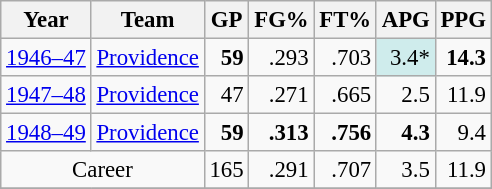<table class="wikitable sortable" style="font-size:95%; text-align:right;">
<tr>
<th>Year</th>
<th>Team</th>
<th>GP</th>
<th>FG%</th>
<th>FT%</th>
<th>APG</th>
<th>PPG</th>
</tr>
<tr>
<td style="text-align:left;"><a href='#'>1946–47</a></td>
<td style="text-align:left;"><a href='#'>Providence</a></td>
<td><strong>59</strong></td>
<td>.293</td>
<td>.703</td>
<td style="background:#CFECEC">3.4*</td>
<td><strong>14.3</strong></td>
</tr>
<tr>
<td style="text-align:left;"><a href='#'>1947–48</a></td>
<td style="text-align:left;"><a href='#'>Providence</a></td>
<td>47</td>
<td>.271</td>
<td>.665</td>
<td>2.5</td>
<td>11.9</td>
</tr>
<tr>
<td style="text-align:left;"><a href='#'>1948–49</a></td>
<td style="text-align:left;"><a href='#'>Providence</a></td>
<td><strong>59</strong></td>
<td><strong>.313</strong></td>
<td><strong>.756</strong></td>
<td><strong>4.3</strong></td>
<td>9.4</td>
</tr>
<tr>
<td style="text-align:center;" colspan="2">Career</td>
<td>165</td>
<td>.291</td>
<td>.707</td>
<td>3.5</td>
<td>11.9</td>
</tr>
<tr>
</tr>
</table>
